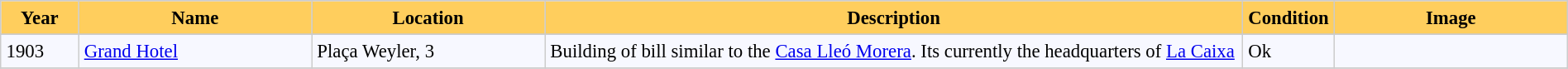<table bgcolor="#f7f8ff" cellpadding="4" cellspacing="0" border="1" style="font-size: 95%; border: #cccccc solid 1px; border-collapse: collapse;">
<tr>
<th width="5%" style="background:#ffce5d;">Year</th>
<th width="15%" style="background:#ffce5d;">Name</th>
<th width="15%" style="background:#ffce5d;">Location</th>
<th width="45%" style="background:#ffce5d;">Description</th>
<th width="5%" style="background:#ffce5d;">Condition</th>
<th width="15%" style="background:#ffce5d;">Image</th>
</tr>
<tr ---->
</tr>
<tr>
<td>1903</td>
<td><a href='#'>Grand Hotel</a></td>
<td>Plaça Weyler, 3</td>
<td>Building of bill similar to the <a href='#'>Casa Lleó Morera</a>. Its currently the headquarters of <a href='#'>La Caixa</a></td>
<td>Ok</td>
<td></td>
</tr>
<tr>
</tr>
</table>
